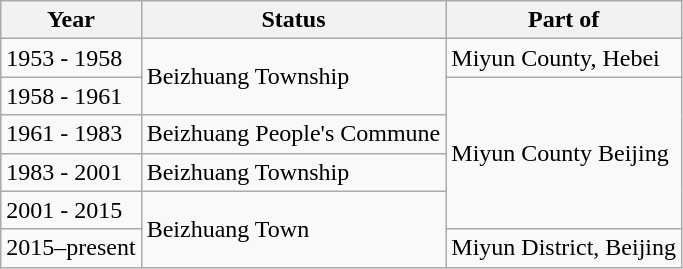<table class="wikitable">
<tr>
<th>Year</th>
<th>Status</th>
<th>Part of</th>
</tr>
<tr>
<td>1953 - 1958</td>
<td rowspan="2">Beizhuang Township</td>
<td>Miyun County, Hebei</td>
</tr>
<tr>
<td>1958 - 1961</td>
<td rowspan="4">Miyun County Beijing</td>
</tr>
<tr>
<td>1961 - 1983</td>
<td>Beizhuang People's Commune</td>
</tr>
<tr>
<td>1983 - 2001</td>
<td>Beizhuang Township</td>
</tr>
<tr>
<td>2001 - 2015</td>
<td rowspan="2">Beizhuang Town</td>
</tr>
<tr>
<td>2015–present</td>
<td>Miyun District, Beijing</td>
</tr>
</table>
